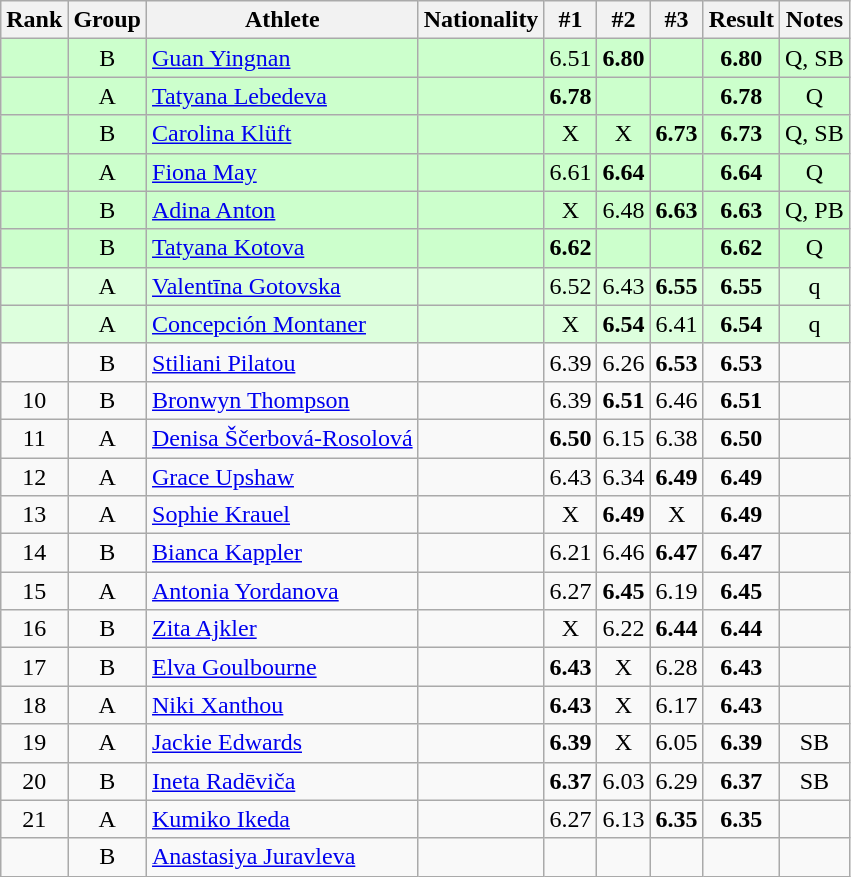<table class="wikitable sortable" style="text-align:center">
<tr>
<th>Rank</th>
<th>Group</th>
<th>Athlete</th>
<th>Nationality</th>
<th>#1</th>
<th>#2</th>
<th>#3</th>
<th>Result</th>
<th>Notes</th>
</tr>
<tr bgcolor=ccffcc>
<td></td>
<td>B</td>
<td align=left><a href='#'>Guan Yingnan</a></td>
<td align=left></td>
<td>6.51</td>
<td><strong>6.80</strong></td>
<td></td>
<td><strong>6.80</strong></td>
<td>Q, SB</td>
</tr>
<tr bgcolor=ccffcc>
<td></td>
<td>A</td>
<td align=left><a href='#'>Tatyana Lebedeva</a></td>
<td align=left></td>
<td><strong>6.78</strong></td>
<td></td>
<td></td>
<td><strong>6.78</strong></td>
<td>Q</td>
</tr>
<tr bgcolor=ccffcc>
<td></td>
<td>B</td>
<td align=left><a href='#'>Carolina Klüft</a></td>
<td align=left></td>
<td>X</td>
<td>X</td>
<td><strong>6.73</strong></td>
<td><strong>6.73</strong></td>
<td>Q, SB</td>
</tr>
<tr bgcolor=ccffcc>
<td></td>
<td>A</td>
<td align=left><a href='#'>Fiona May</a></td>
<td align=left></td>
<td>6.61</td>
<td><strong>6.64</strong></td>
<td></td>
<td><strong>6.64</strong></td>
<td>Q</td>
</tr>
<tr bgcolor=ccffcc>
<td></td>
<td>B</td>
<td align=left><a href='#'>Adina Anton</a></td>
<td align=left></td>
<td>X</td>
<td>6.48</td>
<td><strong>6.63</strong></td>
<td><strong>6.63</strong></td>
<td>Q, PB</td>
</tr>
<tr bgcolor=ccffcc>
<td></td>
<td>B</td>
<td align=left><a href='#'>Tatyana Kotova</a></td>
<td align=left></td>
<td><strong>6.62</strong></td>
<td></td>
<td></td>
<td><strong>6.62</strong></td>
<td>Q</td>
</tr>
<tr bgcolor=ddffdd>
<td></td>
<td>A</td>
<td align=left><a href='#'>Valentīna Gotovska</a></td>
<td align=left></td>
<td>6.52</td>
<td>6.43</td>
<td><strong>6.55</strong></td>
<td><strong>6.55</strong></td>
<td>q</td>
</tr>
<tr bgcolor=ddffdd>
<td></td>
<td>A</td>
<td align=left><a href='#'>Concepción Montaner</a></td>
<td align=left></td>
<td>X</td>
<td><strong>6.54</strong></td>
<td>6.41</td>
<td><strong>6.54</strong></td>
<td>q</td>
</tr>
<tr>
<td></td>
<td>B</td>
<td align=left><a href='#'>Stiliani Pilatou</a></td>
<td align=left></td>
<td>6.39</td>
<td>6.26</td>
<td><strong>6.53</strong></td>
<td><strong>6.53</strong></td>
<td></td>
</tr>
<tr>
<td>10</td>
<td>B</td>
<td align=left><a href='#'>Bronwyn Thompson</a></td>
<td align=left></td>
<td>6.39</td>
<td><strong>6.51</strong></td>
<td>6.46</td>
<td><strong>6.51</strong></td>
<td></td>
</tr>
<tr>
<td>11</td>
<td>A</td>
<td align=left><a href='#'>Denisa Ščerbová-Rosolová</a></td>
<td align=left></td>
<td><strong>6.50</strong></td>
<td>6.15</td>
<td>6.38</td>
<td><strong>6.50</strong></td>
<td></td>
</tr>
<tr>
<td>12</td>
<td>A</td>
<td align=left><a href='#'>Grace Upshaw</a></td>
<td align=left></td>
<td>6.43</td>
<td>6.34</td>
<td><strong>6.49</strong></td>
<td><strong>6.49</strong></td>
<td></td>
</tr>
<tr>
<td>13</td>
<td>A</td>
<td align=left><a href='#'>Sophie Krauel</a></td>
<td align=left></td>
<td>X</td>
<td><strong>6.49</strong></td>
<td>X</td>
<td><strong>6.49</strong></td>
<td></td>
</tr>
<tr>
<td>14</td>
<td>B</td>
<td align=left><a href='#'>Bianca Kappler</a></td>
<td align=left></td>
<td>6.21</td>
<td>6.46</td>
<td><strong>6.47</strong></td>
<td><strong>6.47</strong></td>
<td></td>
</tr>
<tr>
<td>15</td>
<td>A</td>
<td align=left><a href='#'>Antonia Yordanova</a></td>
<td align=left></td>
<td>6.27</td>
<td><strong>6.45</strong></td>
<td>6.19</td>
<td><strong>6.45</strong></td>
<td></td>
</tr>
<tr>
<td>16</td>
<td>B</td>
<td align=left><a href='#'>Zita Ajkler</a></td>
<td align=left></td>
<td>X</td>
<td>6.22</td>
<td><strong>6.44</strong></td>
<td><strong>6.44</strong></td>
<td></td>
</tr>
<tr>
<td>17</td>
<td>B</td>
<td align=left><a href='#'>Elva Goulbourne</a></td>
<td align=left></td>
<td><strong>6.43</strong></td>
<td>X</td>
<td>6.28</td>
<td><strong>6.43</strong></td>
<td></td>
</tr>
<tr>
<td>18</td>
<td>A</td>
<td align=left><a href='#'>Niki Xanthou</a></td>
<td align=left></td>
<td><strong>6.43</strong></td>
<td>X</td>
<td>6.17</td>
<td><strong>6.43</strong></td>
<td></td>
</tr>
<tr>
<td>19</td>
<td>A</td>
<td align=left><a href='#'>Jackie Edwards</a></td>
<td align=left></td>
<td><strong>6.39</strong></td>
<td>X</td>
<td>6.05</td>
<td><strong>6.39</strong></td>
<td>SB</td>
</tr>
<tr>
<td>20</td>
<td>B</td>
<td align=left><a href='#'>Ineta Radēviča</a></td>
<td align=left></td>
<td><strong>6.37</strong></td>
<td>6.03</td>
<td>6.29</td>
<td><strong>6.37</strong></td>
<td>SB</td>
</tr>
<tr>
<td>21</td>
<td>A</td>
<td align=left><a href='#'>Kumiko Ikeda</a></td>
<td align=left></td>
<td>6.27</td>
<td>6.13</td>
<td><strong>6.35</strong></td>
<td><strong>6.35</strong></td>
<td></td>
</tr>
<tr>
<td></td>
<td>B</td>
<td align=left><a href='#'>Anastasiya Juravleva</a></td>
<td align=left></td>
<td></td>
<td></td>
<td></td>
<td><strong></strong></td>
<td></td>
</tr>
</table>
